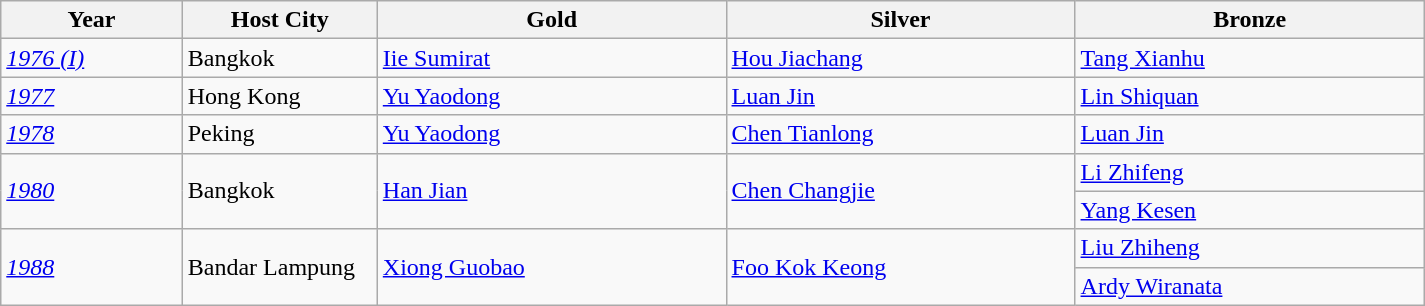<table class="wikitable" style="text-align: left; width: 950px;">
<tr>
<th width="150">Year</th>
<th width="150">Host City</th>
<th width="300">Gold</th>
<th width="300">Silver</th>
<th width="300">Bronze</th>
</tr>
<tr>
<td><a href='#'><em>1976 (I)</em></a></td>
<td>Bangkok</td>
<td> <a href='#'>Iie Sumirat</a></td>
<td> <a href='#'>Hou Jiachang</a></td>
<td> <a href='#'>Tang Xianhu</a></td>
</tr>
<tr>
<td><a href='#'><em>1977</em></a></td>
<td>Hong Kong</td>
<td> <a href='#'>Yu Yaodong</a></td>
<td> <a href='#'>Luan Jin</a></td>
<td> <a href='#'>Lin Shiquan</a></td>
</tr>
<tr>
<td><a href='#'><em>1978</em></a></td>
<td>Peking</td>
<td> <a href='#'>Yu Yaodong</a></td>
<td> <a href='#'>Chen Tianlong</a></td>
<td> <a href='#'>Luan Jin</a></td>
</tr>
<tr>
<td rowspan=2><a href='#'><em>1980</em></a></td>
<td rowspan=2>Bangkok</td>
<td rowspan=2> <a href='#'>Han Jian</a></td>
<td rowspan=2> <a href='#'>Chen Changjie</a></td>
<td> <a href='#'>Li Zhifeng</a></td>
</tr>
<tr>
<td> <a href='#'>Yang Kesen</a></td>
</tr>
<tr>
<td rowspan=2><a href='#'><em>1988</em></a></td>
<td rowspan=2>Bandar Lampung</td>
<td rowspan=2> <a href='#'>Xiong Guobao</a></td>
<td rowspan=2> <a href='#'>Foo Kok Keong</a></td>
<td> <a href='#'>Liu Zhiheng</a></td>
</tr>
<tr>
<td> <a href='#'>Ardy Wiranata</a></td>
</tr>
</table>
